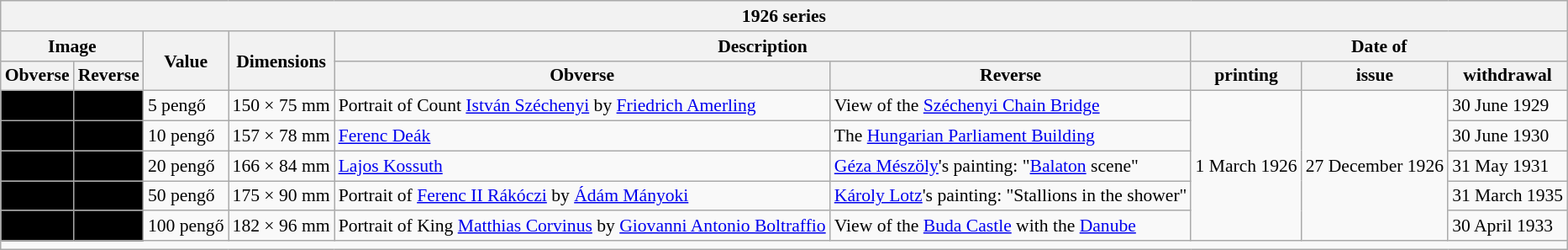<table class="wikitable" style="font-size: 90%">
<tr>
<th colspan="9">1926 series</th>
</tr>
<tr>
<th colspan="2">Image</th>
<th rowspan="2">Value</th>
<th rowspan="2">Dimensions</th>
<th colspan="2">Description</th>
<th colspan="3">Date of</th>
</tr>
<tr>
<th>Obverse</th>
<th>Reverse</th>
<th>Obverse</th>
<th>Reverse</th>
<th>printing</th>
<th>issue</th>
<th>withdrawal</th>
</tr>
<tr>
<td align="center" bgcolor="#000000"></td>
<td align="center" bgcolor="#000000"></td>
<td>5 pengő</td>
<td>150 × 75 mm</td>
<td>Portrait of Count <a href='#'>István Széchenyi</a> by <a href='#'>Friedrich Amerling</a></td>
<td>View of the <a href='#'>Széchenyi Chain Bridge</a></td>
<td rowspan="5">1 March 1926</td>
<td rowspan="5">27 December 1926</td>
<td>30 June 1929</td>
</tr>
<tr>
<td align="center" bgcolor="#000000"></td>
<td align="center" bgcolor="#000000"></td>
<td>10 pengő</td>
<td>157 × 78 mm</td>
<td><a href='#'>Ferenc Deák</a></td>
<td>The <a href='#'>Hungarian Parliament Building</a></td>
<td>30 June 1930</td>
</tr>
<tr>
<td align="center" bgcolor="#000000"></td>
<td align="center" bgcolor="#000000"></td>
<td>20 pengő</td>
<td>166 × 84 mm</td>
<td><a href='#'>Lajos Kossuth</a></td>
<td><a href='#'>Géza Mészöly</a>'s painting: "<a href='#'>Balaton</a> scene"</td>
<td>31 May 1931</td>
</tr>
<tr>
<td align="center" bgcolor="#000000"></td>
<td align="center" bgcolor="#000000"></td>
<td>50 pengő</td>
<td>175 × 90 mm</td>
<td>Portrait of <a href='#'>Ferenc II Rákóczi</a> by <a href='#'>Ádám Mányoki</a></td>
<td><a href='#'>Károly Lotz</a>'s painting: "Stallions in the shower"</td>
<td>31 March 1935</td>
</tr>
<tr>
<td align="center" bgcolor="#000000"></td>
<td align="center" bgcolor="#000000"></td>
<td>100 pengő</td>
<td>182 × 96 mm</td>
<td>Portrait of King <a href='#'>Matthias Corvinus</a> by <a href='#'>Giovanni Antonio Boltraffio</a></td>
<td>View of the <a href='#'>Buda Castle</a> with the <a href='#'>Danube</a></td>
<td>30 April 1933</td>
</tr>
<tr>
<td colspan="9"></td>
</tr>
</table>
